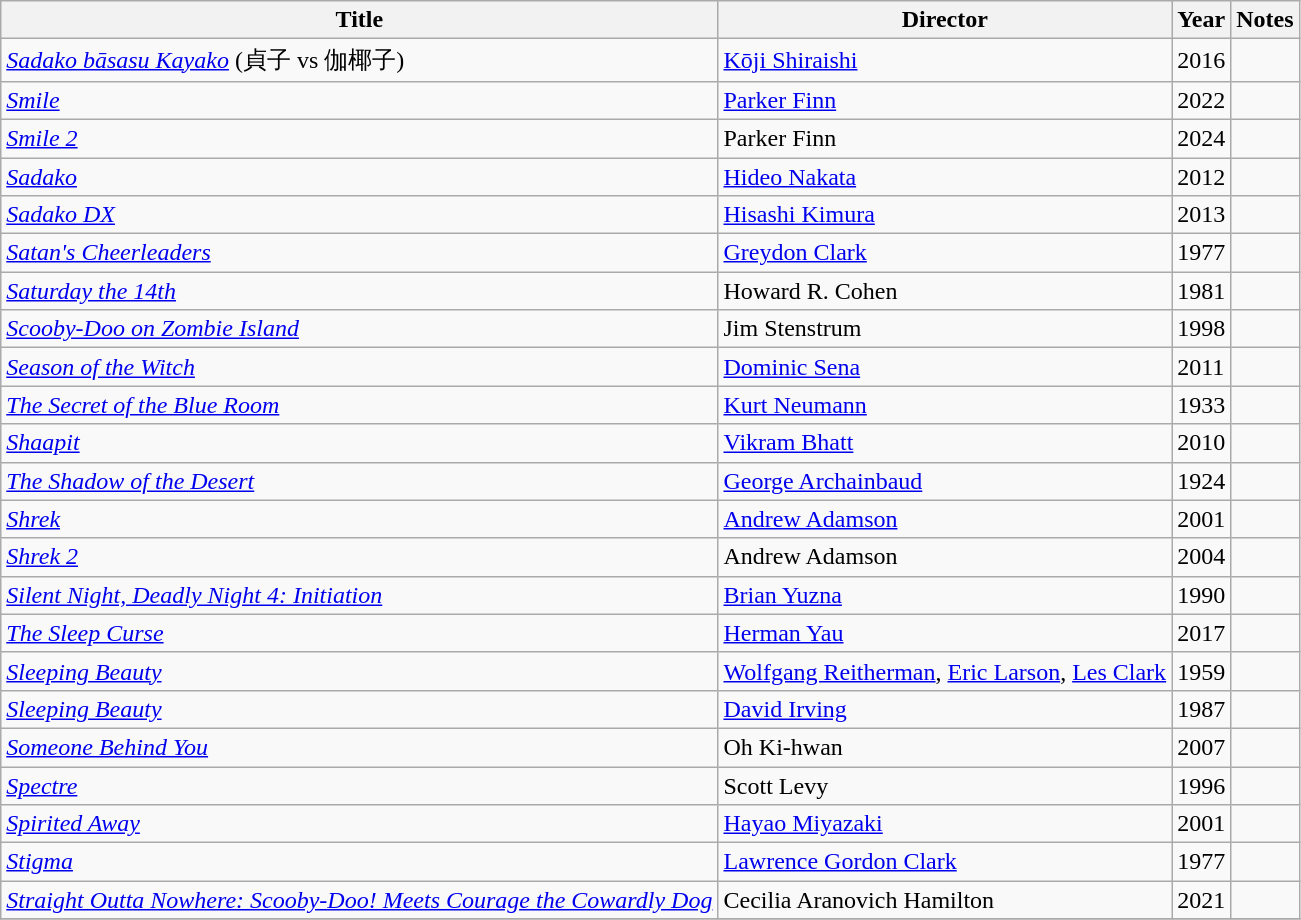<table class="wikitable">
<tr>
<th>Title</th>
<th>Director</th>
<th>Year</th>
<th>Notes</th>
</tr>
<tr>
<td><em><a href='#'>Sadako bāsasu Kayako</a></em> (貞子 vs 伽椰子)</td>
<td><a href='#'>Kōji Shiraishi</a></td>
<td>2016</td>
<td></td>
</tr>
<tr>
<td><em><a href='#'>Smile</a></em></td>
<td><a href='#'>Parker Finn</a></td>
<td>2022</td>
<td></td>
</tr>
<tr>
<td><em><a href='#'>Smile 2</a></em></td>
<td>Parker Finn</td>
<td>2024</td>
<td></td>
</tr>
<tr>
<td><em><a href='#'>Sadako</a></em></td>
<td><a href='#'>Hideo Nakata</a></td>
<td>2012</td>
<td></td>
</tr>
<tr>
<td><em><a href='#'>Sadako DX</a></em></td>
<td><a href='#'>Hisashi Kimura</a></td>
<td>2013</td>
<td></td>
</tr>
<tr>
<td><em><a href='#'>Satan's Cheerleaders</a></em></td>
<td><a href='#'>Greydon Clark</a></td>
<td>1977</td>
<td></td>
</tr>
<tr>
<td><em><a href='#'>Saturday the 14th</a></em></td>
<td>Howard R. Cohen</td>
<td>1981</td>
<td></td>
</tr>
<tr>
<td><em><a href='#'>Scooby-Doo on Zombie Island</a></em></td>
<td>Jim Stenstrum</td>
<td>1998</td>
<td></td>
</tr>
<tr>
<td><em><a href='#'>Season of the Witch</a></em></td>
<td><a href='#'>Dominic Sena</a></td>
<td>2011</td>
<td></td>
</tr>
<tr>
<td><em><a href='#'>The Secret of the Blue Room</a></em></td>
<td><a href='#'>Kurt Neumann</a></td>
<td>1933</td>
<td></td>
</tr>
<tr>
<td><em><a href='#'>Shaapit</a></em></td>
<td><a href='#'>Vikram Bhatt</a></td>
<td>2010</td>
<td></td>
</tr>
<tr>
<td><em><a href='#'>The Shadow of the Desert</a></em></td>
<td><a href='#'>George Archainbaud</a></td>
<td>1924</td>
<td></td>
</tr>
<tr>
<td><em><a href='#'>Shrek</a></em></td>
<td><a href='#'>Andrew Adamson</a></td>
<td>2001</td>
<td></td>
</tr>
<tr>
<td><em><a href='#'>Shrek 2</a></em></td>
<td>Andrew Adamson</td>
<td>2004</td>
<td></td>
</tr>
<tr>
<td><em><a href='#'>Silent Night, Deadly Night 4: Initiation</a></em></td>
<td><a href='#'>Brian Yuzna</a></td>
<td>1990</td>
<td></td>
</tr>
<tr>
<td><em><a href='#'>The Sleep Curse</a></em></td>
<td><a href='#'>Herman Yau</a></td>
<td>2017</td>
<td></td>
</tr>
<tr>
<td><em><a href='#'>Sleeping Beauty</a></em></td>
<td><a href='#'>Wolfgang Reitherman</a>, <a href='#'>Eric Larson</a>, <a href='#'>Les Clark</a></td>
<td>1959</td>
<td></td>
</tr>
<tr>
<td><em><a href='#'>Sleeping Beauty</a></em></td>
<td><a href='#'>David Irving</a></td>
<td>1987</td>
<td></td>
</tr>
<tr>
<td><em><a href='#'>Someone Behind You</a></em></td>
<td>Oh Ki-hwan</td>
<td>2007</td>
<td></td>
</tr>
<tr>
<td><em><a href='#'>Spectre</a></em></td>
<td>Scott Levy</td>
<td>1996</td>
<td></td>
</tr>
<tr>
<td><em><a href='#'>Spirited Away</a></em></td>
<td><a href='#'>Hayao Miyazaki</a></td>
<td>2001</td>
<td></td>
</tr>
<tr>
<td><em><a href='#'>Stigma</a></em></td>
<td><a href='#'>Lawrence Gordon Clark </a></td>
<td>1977</td>
<td></td>
</tr>
<tr>
<td><em><a href='#'>Straight Outta Nowhere: Scooby-Doo! Meets Courage the Cowardly Dog</a></em></td>
<td>Cecilia Aranovich Hamilton</td>
<td>2021</td>
<td></td>
</tr>
<tr>
</tr>
</table>
